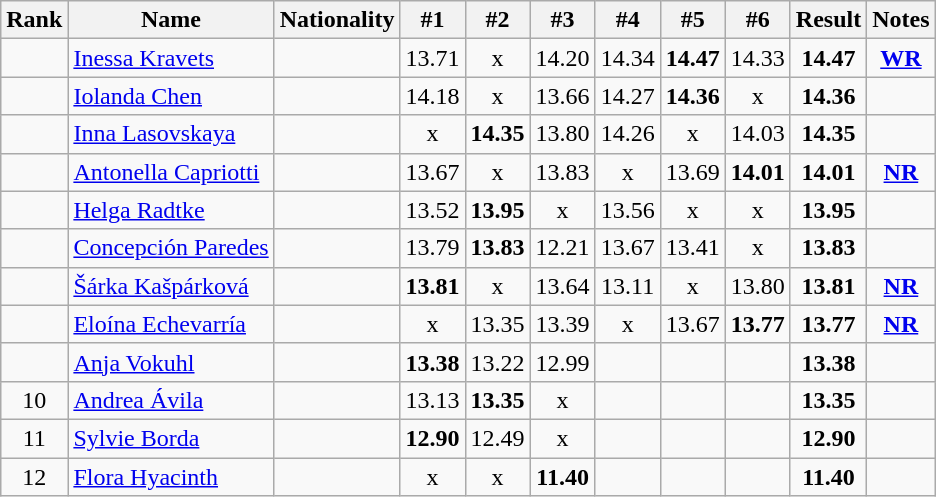<table class="wikitable sortable" style="text-align:center">
<tr>
<th>Rank</th>
<th>Name</th>
<th>Nationality</th>
<th>#1</th>
<th>#2</th>
<th>#3</th>
<th>#4</th>
<th>#5</th>
<th>#6</th>
<th>Result</th>
<th>Notes</th>
</tr>
<tr>
<td></td>
<td align="left"><a href='#'>Inessa Kravets</a></td>
<td align=left></td>
<td>13.71</td>
<td>x</td>
<td>14.20</td>
<td>14.34</td>
<td><strong>14.47</strong></td>
<td>14.33</td>
<td><strong>14.47</strong></td>
<td><strong><a href='#'>WR</a></strong></td>
</tr>
<tr>
<td></td>
<td align="left"><a href='#'>Iolanda Chen</a></td>
<td align=left></td>
<td>14.18</td>
<td>x</td>
<td>13.66</td>
<td>14.27</td>
<td><strong>14.36</strong></td>
<td>x</td>
<td><strong>14.36</strong></td>
<td></td>
</tr>
<tr>
<td></td>
<td align="left"><a href='#'>Inna Lasovskaya</a></td>
<td align=left></td>
<td>x</td>
<td><strong>14.35</strong></td>
<td>13.80</td>
<td>14.26</td>
<td>x</td>
<td>14.03</td>
<td><strong>14.35</strong></td>
<td></td>
</tr>
<tr>
<td></td>
<td align="left"><a href='#'>Antonella Capriotti</a></td>
<td align=left></td>
<td>13.67</td>
<td>x</td>
<td>13.83</td>
<td>x</td>
<td>13.69</td>
<td><strong>14.01</strong></td>
<td><strong>14.01</strong></td>
<td><strong><a href='#'>NR</a></strong></td>
</tr>
<tr>
<td></td>
<td align="left"><a href='#'>Helga Radtke</a></td>
<td align=left></td>
<td>13.52</td>
<td><strong>13.95</strong></td>
<td>x</td>
<td>13.56</td>
<td>x</td>
<td>x</td>
<td><strong>13.95</strong></td>
<td></td>
</tr>
<tr>
<td></td>
<td align="left"><a href='#'>Concepción Paredes</a></td>
<td align=left></td>
<td>13.79</td>
<td><strong>13.83</strong></td>
<td>12.21</td>
<td>13.67</td>
<td>13.41</td>
<td>x</td>
<td><strong>13.83</strong></td>
<td></td>
</tr>
<tr>
<td></td>
<td align="left"><a href='#'>Šárka Kašpárková</a></td>
<td align=left></td>
<td><strong>13.81</strong></td>
<td>x</td>
<td>13.64</td>
<td>13.11</td>
<td>x</td>
<td>13.80</td>
<td><strong>13.81</strong></td>
<td><strong><a href='#'>NR</a></strong></td>
</tr>
<tr>
<td></td>
<td align="left"><a href='#'>Eloína Echevarría</a></td>
<td align=left></td>
<td>x</td>
<td>13.35</td>
<td>13.39</td>
<td>x</td>
<td>13.67</td>
<td><strong>13.77</strong></td>
<td><strong>13.77</strong></td>
<td><strong><a href='#'>NR</a></strong></td>
</tr>
<tr>
<td></td>
<td align="left"><a href='#'>Anja Vokuhl</a></td>
<td align=left></td>
<td><strong>13.38</strong></td>
<td>13.22</td>
<td>12.99</td>
<td></td>
<td></td>
<td></td>
<td><strong>13.38</strong></td>
<td></td>
</tr>
<tr>
<td>10</td>
<td align="left"><a href='#'>Andrea Ávila</a></td>
<td align=left></td>
<td>13.13</td>
<td><strong>13.35</strong></td>
<td>x</td>
<td></td>
<td></td>
<td></td>
<td><strong>13.35</strong></td>
<td></td>
</tr>
<tr>
<td>11</td>
<td align="left"><a href='#'>Sylvie Borda</a></td>
<td align=left></td>
<td><strong>12.90</strong></td>
<td>12.49</td>
<td>x</td>
<td></td>
<td></td>
<td></td>
<td><strong>12.90</strong></td>
<td></td>
</tr>
<tr>
<td>12</td>
<td align="left"><a href='#'>Flora Hyacinth</a></td>
<td align=left></td>
<td>x</td>
<td>x</td>
<td><strong>11.40</strong></td>
<td></td>
<td></td>
<td></td>
<td><strong>11.40</strong></td>
<td></td>
</tr>
</table>
